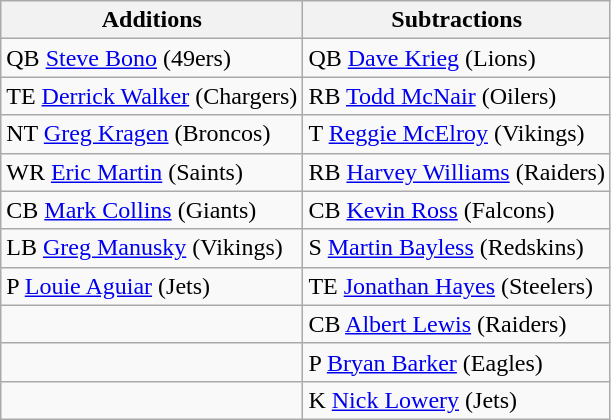<table class="wikitable">
<tr>
<th>Additions</th>
<th>Subtractions</th>
</tr>
<tr>
<td>QB <a href='#'>Steve Bono</a> (49ers)</td>
<td>QB <a href='#'>Dave Krieg</a> (Lions)</td>
</tr>
<tr>
<td>TE <a href='#'>Derrick Walker</a> (Chargers)</td>
<td>RB <a href='#'>Todd McNair</a> (Oilers)</td>
</tr>
<tr>
<td>NT <a href='#'>Greg Kragen</a> (Broncos)</td>
<td>T <a href='#'>Reggie McElroy</a> (Vikings)</td>
</tr>
<tr>
<td>WR <a href='#'>Eric Martin</a> (Saints)</td>
<td>RB <a href='#'>Harvey Williams</a> (Raiders)</td>
</tr>
<tr>
<td>CB <a href='#'>Mark Collins</a> (Giants)</td>
<td>CB <a href='#'>Kevin Ross</a> (Falcons)</td>
</tr>
<tr>
<td>LB <a href='#'>Greg Manusky</a> (Vikings)</td>
<td>S <a href='#'>Martin Bayless</a> (Redskins)</td>
</tr>
<tr>
<td>P <a href='#'>Louie Aguiar</a> (Jets)</td>
<td>TE <a href='#'>Jonathan Hayes</a> (Steelers)</td>
</tr>
<tr>
<td></td>
<td>CB <a href='#'>Albert Lewis</a> (Raiders)</td>
</tr>
<tr>
<td></td>
<td>P <a href='#'>Bryan Barker</a> (Eagles)</td>
</tr>
<tr>
<td></td>
<td>K <a href='#'>Nick Lowery</a> (Jets)</td>
</tr>
</table>
